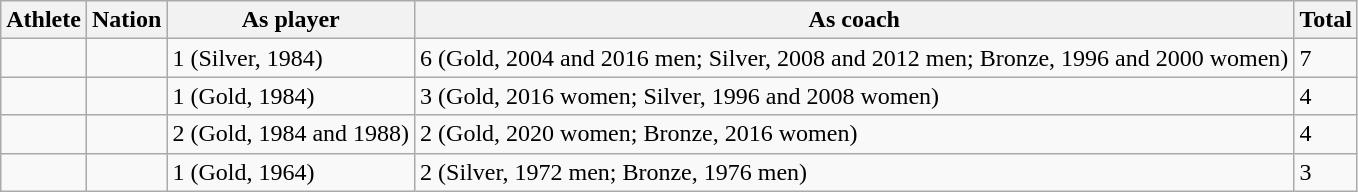<table class="wikitable sortable">
<tr>
<th>Athlete</th>
<th>Nation</th>
<th>As player</th>
<th>As coach</th>
<th>Total</th>
</tr>
<tr>
<td></td>
<td></td>
<td>1 (Silver, 1984)</td>
<td>6 (Gold, 2004 and 2016 men; Silver, 2008 and 2012 men; Bronze, 1996 and 2000 women)</td>
<td>7</td>
</tr>
<tr>
<td></td>
<td></td>
<td>1 (Gold, 1984)</td>
<td>3 (Gold, 2016 women; Silver, 1996 and 2008 women)</td>
<td>4</td>
</tr>
<tr>
<td></td>
<td></td>
<td>2 (Gold, 1984 and 1988)</td>
<td>2 (Gold, 2020 women; Bronze, 2016 women)</td>
<td>4</td>
</tr>
<tr>
<td></td>
<td></td>
<td>1 (Gold, 1964)</td>
<td>2 (Silver, 1972 men; Bronze, 1976 men)</td>
<td>3</td>
</tr>
</table>
